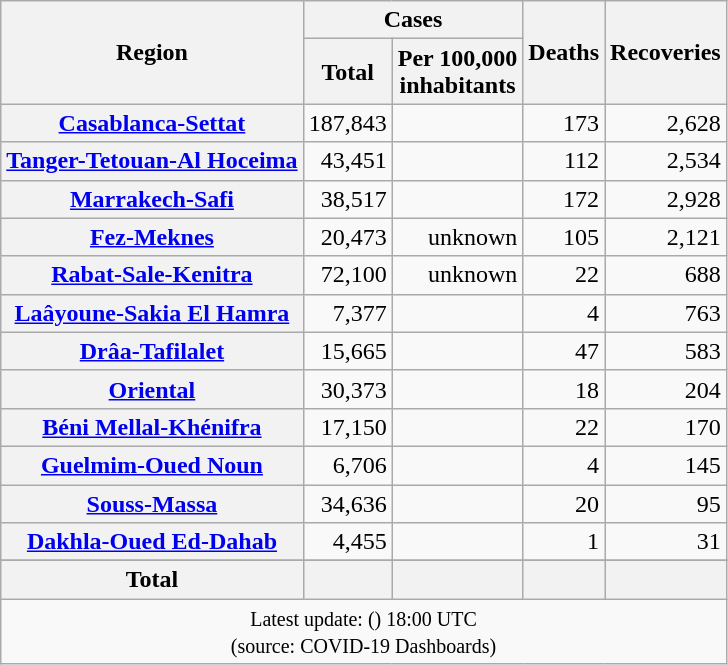<table class="wikitable plainrowheaders sortable mw-collapsible" style="text-align:right; clear:right; margin:0px 0px 0.5em 1em;">
<tr>
<th scope="col" rowspan="2">Region</th>
<th scope="col" colspan="2">Cases</th>
<th scope="col" rowspan="2">Deaths</th>
<th rowspan="2">Recoveries</th>
</tr>
<tr>
<th>Total</th>
<th>Per 100,000 <br> inhabitants</th>
</tr>
<tr>
<th scope="row"><a href='#'>Casablanca-Settat</a></th>
<td>187,843</td>
<td></td>
<td>173</td>
<td>2,628</td>
</tr>
<tr>
<th scope="row"><a href='#'>Tanger-Tetouan-Al Hoceima</a></th>
<td>43,451</td>
<td></td>
<td>112</td>
<td>2,534</td>
</tr>
<tr>
<th scope="row"><a href='#'>Marrakech-Safi</a></th>
<td>38,517</td>
<td></td>
<td>172</td>
<td>2,928</td>
</tr>
<tr>
<th scope="row"><a href='#'>Fez-Meknes</a></th>
<td>20,473</td>
<td>unknown</td>
<td>105</td>
<td>2,121</td>
</tr>
<tr>
<th scope="row"><a href='#'>Rabat-Sale-Kenitra</a></th>
<td>72,100</td>
<td>unknown</td>
<td>22</td>
<td>688</td>
</tr>
<tr>
<th scope="row"><a href='#'>Laâyoune-Sakia El Hamra</a></th>
<td>7,377</td>
<td></td>
<td>4</td>
<td>763</td>
</tr>
<tr>
<th scope="row"><a href='#'>Drâa-Tafilalet</a></th>
<td>15,665</td>
<td></td>
<td>47</td>
<td>583</td>
</tr>
<tr>
<th scope="row"><a href='#'>Oriental</a></th>
<td>30,373</td>
<td></td>
<td>18</td>
<td>204</td>
</tr>
<tr>
<th scope="row"><a href='#'>Béni Mellal-Khénifra</a></th>
<td>17,150</td>
<td></td>
<td>22</td>
<td>170</td>
</tr>
<tr>
<th scope="row"><a href='#'>Guelmim-Oued Noun</a></th>
<td>6,706</td>
<td></td>
<td>4</td>
<td>145</td>
</tr>
<tr>
<th scope="row"><a href='#'>Souss-Massa</a></th>
<td>34,636</td>
<td></td>
<td>20</td>
<td>95</td>
</tr>
<tr>
<th scope="row"><a href='#'>Dakhla-Oued Ed-Dahab</a></th>
<td>4,455</td>
<td></td>
<td>1</td>
<td>31</td>
</tr>
<tr>
</tr>
<tr class="sortbottom">
<th scope="col">Total</th>
<th scope="col"></th>
<th scope="col"></th>
<th scope="col"></th>
<th scope="col"></th>
</tr>
<tr class="sortbottom" style="text-align:center;">
<td colspan="5"><small>Latest update: () 18:00 UTC <br> (source: COVID-19 Dashboards)</small></td>
</tr>
</table>
